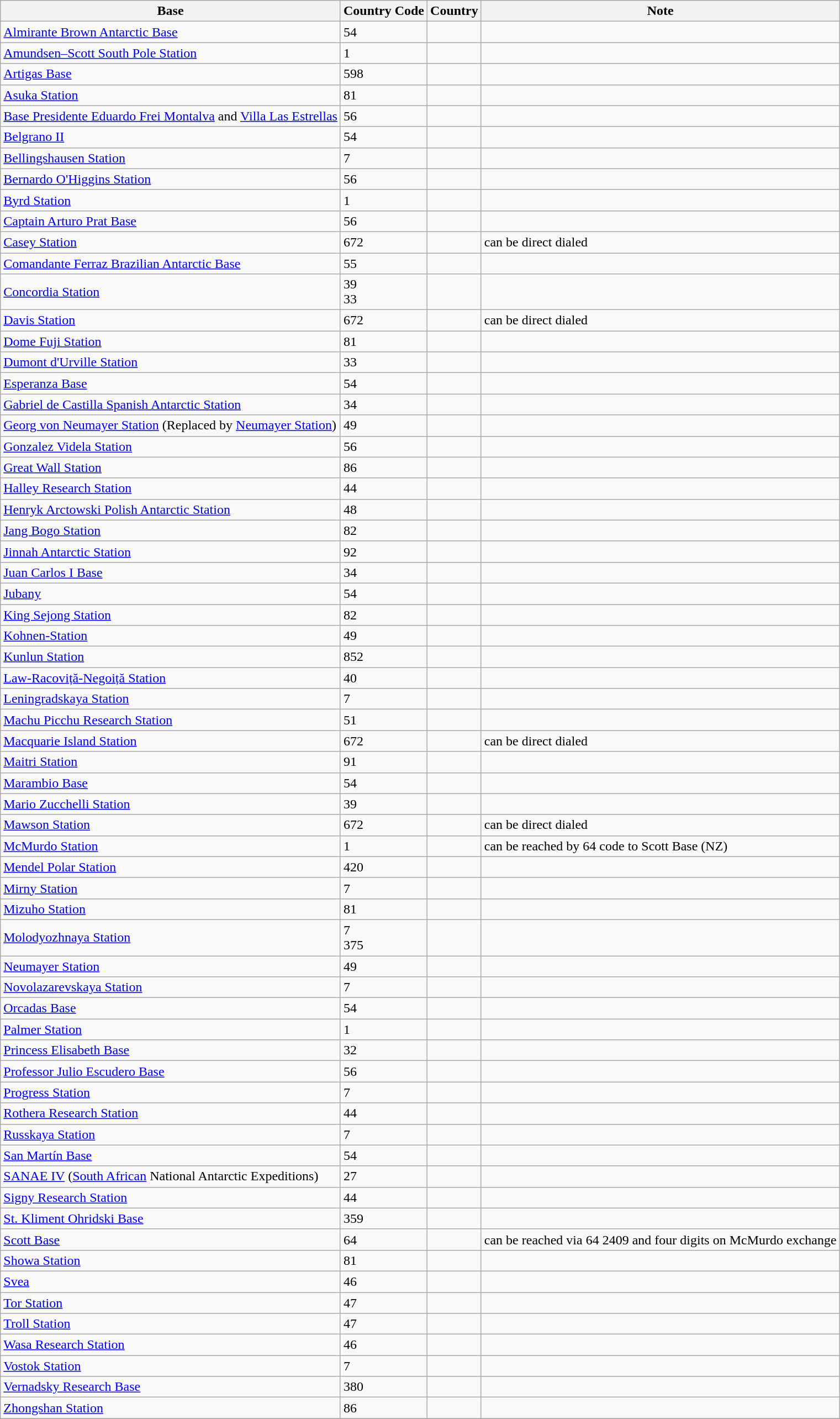<table class="wikitable sortable">
<tr>
<th>Base</th>
<th>Country Code</th>
<th>Country</th>
<th>Note</th>
</tr>
<tr>
<td><a href='#'>Almirante Brown Antarctic Base</a></td>
<td>54</td>
<td></td>
<td></td>
</tr>
<tr>
<td><a href='#'>Amundsen–Scott South Pole Station</a></td>
<td>1</td>
<td></td>
<td></td>
</tr>
<tr>
<td><a href='#'>Artigas Base</a></td>
<td>598</td>
<td></td>
<td></td>
</tr>
<tr>
<td><a href='#'>Asuka Station</a></td>
<td>81</td>
<td></td>
<td></td>
</tr>
<tr>
<td><a href='#'>Base Presidente Eduardo Frei Montalva</a> and <a href='#'>Villa Las Estrellas</a></td>
<td>56</td>
<td></td>
<td></td>
</tr>
<tr>
<td><a href='#'>Belgrano II</a></td>
<td>54</td>
<td></td>
<td></td>
</tr>
<tr>
<td><a href='#'>Bellingshausen Station</a></td>
<td>7</td>
<td></td>
<td></td>
</tr>
<tr>
<td><a href='#'>Bernardo O'Higgins Station</a></td>
<td>56</td>
<td></td>
<td></td>
</tr>
<tr>
<td><a href='#'>Byrd Station</a></td>
<td>1</td>
<td></td>
<td></td>
</tr>
<tr>
<td><a href='#'>Captain Arturo Prat Base</a></td>
<td>56</td>
<td></td>
<td></td>
</tr>
<tr>
<td><a href='#'>Casey Station</a></td>
<td>672</td>
<td></td>
<td>can be direct dialed</td>
</tr>
<tr>
<td><a href='#'>Comandante Ferraz Brazilian Antarctic Base</a></td>
<td>55</td>
<td></td>
<td></td>
</tr>
<tr>
<td><a href='#'>Concordia Station</a></td>
<td>39 <br> 33</td>
<td><br></td>
<td></td>
</tr>
<tr>
<td><a href='#'>Davis Station</a></td>
<td>672</td>
<td></td>
<td>can be direct dialed</td>
</tr>
<tr>
<td><a href='#'>Dome Fuji Station</a></td>
<td>81</td>
<td></td>
<td></td>
</tr>
<tr>
<td><a href='#'>Dumont d'Urville Station</a></td>
<td>33</td>
<td></td>
<td></td>
</tr>
<tr>
<td><a href='#'>Esperanza Base</a></td>
<td>54</td>
<td></td>
<td></td>
</tr>
<tr>
<td><a href='#'>Gabriel de Castilla Spanish Antarctic Station</a></td>
<td>34</td>
<td></td>
<td></td>
</tr>
<tr>
<td><a href='#'>Georg von Neumayer Station</a> (Replaced by <a href='#'>Neumayer Station</a>)</td>
<td>49</td>
<td></td>
<td></td>
</tr>
<tr>
<td><a href='#'>Gonzalez Videla Station</a></td>
<td>56</td>
<td></td>
<td></td>
</tr>
<tr>
<td><a href='#'>Great Wall Station</a></td>
<td>86</td>
<td></td>
<td></td>
</tr>
<tr>
<td><a href='#'>Halley Research Station</a></td>
<td>44</td>
<td></td>
<td></td>
</tr>
<tr>
<td><a href='#'>Henryk Arctowski Polish Antarctic Station</a></td>
<td>48</td>
<td></td>
<td></td>
</tr>
<tr>
<td><a href='#'>Jang Bogo Station</a></td>
<td>82</td>
<td></td>
<td></td>
</tr>
<tr>
<td><a href='#'>Jinnah Antarctic Station</a></td>
<td>92</td>
<td></td>
<td></td>
</tr>
<tr>
<td><a href='#'>Juan Carlos I Base</a></td>
<td>34</td>
<td></td>
<td></td>
</tr>
<tr>
<td><a href='#'>Jubany</a></td>
<td>54</td>
<td></td>
<td></td>
</tr>
<tr>
<td><a href='#'>King Sejong Station</a></td>
<td>82</td>
<td></td>
<td></td>
</tr>
<tr>
<td><a href='#'>Kohnen-Station</a></td>
<td>49</td>
<td></td>
<td></td>
</tr>
<tr>
<td><a href='#'>Kunlun Station</a></td>
<td>852</td>
<td></td>
<td></td>
</tr>
<tr>
<td><a href='#'>Law-Racoviță-Negoiță Station</a></td>
<td>40</td>
<td></td>
<td></td>
</tr>
<tr>
<td><a href='#'>Leningradskaya Station</a></td>
<td>7</td>
<td></td>
<td></td>
</tr>
<tr>
<td><a href='#'>Machu Picchu Research Station</a></td>
<td>51</td>
<td></td>
<td></td>
</tr>
<tr>
<td><a href='#'>Macquarie Island Station</a></td>
<td>672</td>
<td></td>
<td>can be direct dialed</td>
</tr>
<tr>
<td><a href='#'>Maitri Station</a></td>
<td>91</td>
<td></td>
<td></td>
</tr>
<tr>
<td><a href='#'>Marambio Base</a></td>
<td>54</td>
<td></td>
<td></td>
</tr>
<tr>
<td><a href='#'>Mario Zucchelli Station</a></td>
<td>39</td>
<td></td>
<td></td>
</tr>
<tr>
<td><a href='#'>Mawson Station</a></td>
<td>672</td>
<td></td>
<td>can be direct dialed</td>
</tr>
<tr>
<td><a href='#'>McMurdo Station</a></td>
<td>1</td>
<td></td>
<td>can be reached by 64 code to Scott Base (NZ)</td>
</tr>
<tr>
<td><a href='#'>Mendel Polar Station</a></td>
<td>420</td>
<td></td>
<td></td>
</tr>
<tr>
<td><a href='#'>Mirny Station</a></td>
<td>7</td>
<td></td>
<td></td>
</tr>
<tr>
<td><a href='#'>Mizuho Station</a></td>
<td>81</td>
<td></td>
<td></td>
</tr>
<tr>
<td><a href='#'>Molodyozhnaya Station</a></td>
<td>7 <br> 375</td>
<td><br></td>
<td></td>
</tr>
<tr>
<td><a href='#'>Neumayer Station</a></td>
<td>49</td>
<td></td>
<td></td>
</tr>
<tr>
<td><a href='#'>Novolazarevskaya Station</a></td>
<td>7</td>
<td></td>
<td></td>
</tr>
<tr>
<td><a href='#'>Orcadas Base</a></td>
<td>54</td>
<td></td>
<td></td>
</tr>
<tr>
<td><a href='#'>Palmer Station</a></td>
<td>1</td>
<td></td>
<td></td>
</tr>
<tr>
<td><a href='#'>Princess Elisabeth Base</a></td>
<td>32</td>
<td></td>
<td></td>
</tr>
<tr>
<td><a href='#'>Professor Julio Escudero Base</a></td>
<td>56</td>
<td></td>
<td></td>
</tr>
<tr>
<td><a href='#'>Progress Station</a></td>
<td>7</td>
<td></td>
<td></td>
</tr>
<tr>
<td><a href='#'>Rothera Research Station</a></td>
<td>44</td>
<td></td>
<td></td>
</tr>
<tr>
<td><a href='#'>Russkaya Station</a></td>
<td>7</td>
<td></td>
<td></td>
</tr>
<tr>
<td><a href='#'>San Martín Base</a></td>
<td>54</td>
<td></td>
<td></td>
</tr>
<tr>
<td><a href='#'>SANAE IV</a> (<a href='#'>South African</a> National Antarctic Expeditions)</td>
<td>27</td>
<td></td>
<td></td>
</tr>
<tr>
<td><a href='#'>Signy Research Station</a></td>
<td>44</td>
<td></td>
<td></td>
</tr>
<tr>
<td><a href='#'>St. Kliment Ohridski Base</a></td>
<td>359</td>
<td></td>
<td></td>
</tr>
<tr>
<td><a href='#'>Scott Base</a></td>
<td>64</td>
<td></td>
<td>can be reached via 64 2409 and four digits on McMurdo exchange</td>
</tr>
<tr>
<td><a href='#'>Showa Station</a></td>
<td>81</td>
<td></td>
<td></td>
</tr>
<tr>
<td><a href='#'>Svea</a></td>
<td>46</td>
<td></td>
<td></td>
</tr>
<tr>
<td><a href='#'>Tor Station</a></td>
<td>47</td>
<td></td>
<td></td>
</tr>
<tr>
<td><a href='#'>Troll Station</a></td>
<td>47</td>
<td></td>
<td></td>
</tr>
<tr>
<td><a href='#'>Wasa Research Station</a></td>
<td>46</td>
<td></td>
<td></td>
</tr>
<tr>
<td><a href='#'>Vostok Station</a></td>
<td>7</td>
<td></td>
<td></td>
</tr>
<tr>
<td><a href='#'>Vernadsky Research Base</a></td>
<td>380</td>
<td></td>
<td></td>
</tr>
<tr>
<td><a href='#'>Zhongshan Station</a></td>
<td>86</td>
<td></td>
<td></td>
</tr>
<tr>
</tr>
</table>
